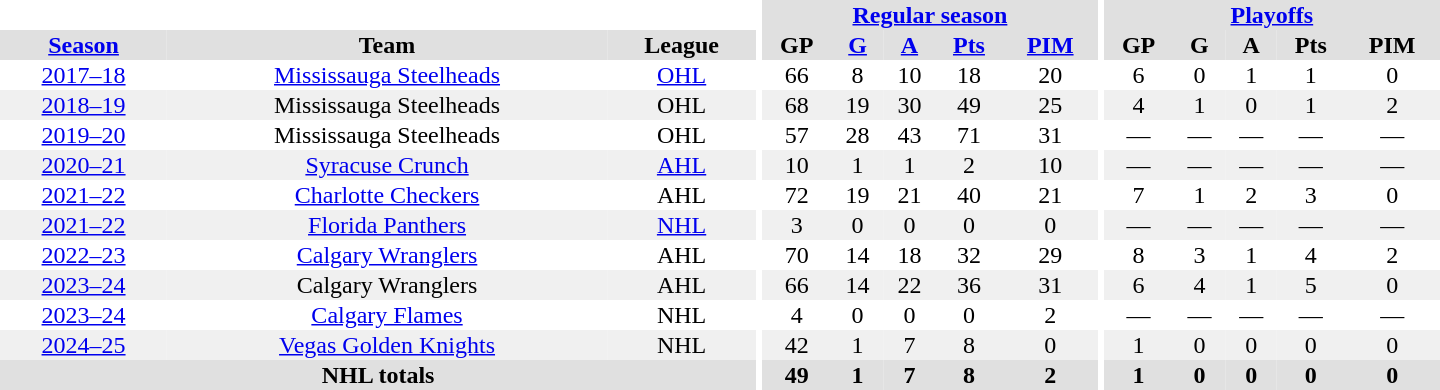<table border="0" cellpadding="1" cellspacing="0" style="text-align:center; width:60em">
<tr bgcolor="#e0e0e0">
<th colspan="3" bgcolor="#ffffff"></th>
<th rowspan="99" bgcolor="#ffffff"></th>
<th colspan="5"><a href='#'>Regular season</a></th>
<th rowspan="99" bgcolor="#ffffff"></th>
<th colspan="5"><a href='#'>Playoffs</a></th>
</tr>
<tr bgcolor="#e0e0e0">
<th><a href='#'>Season</a></th>
<th>Team</th>
<th>League</th>
<th>GP</th>
<th><a href='#'>G</a></th>
<th><a href='#'>A</a></th>
<th><a href='#'>Pts</a></th>
<th><a href='#'>PIM</a></th>
<th>GP</th>
<th>G</th>
<th>A</th>
<th>Pts</th>
<th>PIM</th>
</tr>
<tr>
<td><a href='#'>2017–18</a></td>
<td><a href='#'>Mississauga Steelheads</a></td>
<td><a href='#'>OHL</a></td>
<td>66</td>
<td>8</td>
<td>10</td>
<td>18</td>
<td>20</td>
<td>6</td>
<td>0</td>
<td>1</td>
<td>1</td>
<td>0</td>
</tr>
<tr bgcolor="#f0f0f0">
<td><a href='#'>2018–19</a></td>
<td>Mississauga Steelheads</td>
<td>OHL</td>
<td>68</td>
<td>19</td>
<td>30</td>
<td>49</td>
<td>25</td>
<td>4</td>
<td>1</td>
<td>0</td>
<td>1</td>
<td>2</td>
</tr>
<tr>
<td><a href='#'>2019–20</a></td>
<td>Mississauga Steelheads</td>
<td>OHL</td>
<td>57</td>
<td>28</td>
<td>43</td>
<td>71</td>
<td>31</td>
<td>—</td>
<td>—</td>
<td>—</td>
<td>—</td>
<td>—</td>
</tr>
<tr bgcolor="#f0f0f0">
<td><a href='#'>2020–21</a></td>
<td><a href='#'>Syracuse Crunch</a></td>
<td><a href='#'>AHL</a></td>
<td>10</td>
<td>1</td>
<td>1</td>
<td>2</td>
<td>10</td>
<td>—</td>
<td>—</td>
<td>—</td>
<td>—</td>
<td>—</td>
</tr>
<tr>
<td><a href='#'>2021–22</a></td>
<td><a href='#'>Charlotte Checkers</a></td>
<td>AHL</td>
<td>72</td>
<td>19</td>
<td>21</td>
<td>40</td>
<td>21</td>
<td>7</td>
<td>1</td>
<td>2</td>
<td>3</td>
<td>0</td>
</tr>
<tr bgcolor="#f0f0f0">
<td><a href='#'>2021–22</a></td>
<td><a href='#'>Florida Panthers</a></td>
<td><a href='#'>NHL</a></td>
<td>3</td>
<td>0</td>
<td>0</td>
<td>0</td>
<td>0</td>
<td>—</td>
<td>—</td>
<td>—</td>
<td>—</td>
<td>—</td>
</tr>
<tr>
<td><a href='#'>2022–23</a></td>
<td><a href='#'>Calgary Wranglers</a></td>
<td>AHL</td>
<td>70</td>
<td>14</td>
<td>18</td>
<td>32</td>
<td>29</td>
<td>8</td>
<td>3</td>
<td>1</td>
<td>4</td>
<td>2</td>
</tr>
<tr bgcolor="#f0f0f0">
<td><a href='#'>2023–24</a></td>
<td>Calgary Wranglers</td>
<td>AHL</td>
<td>66</td>
<td>14</td>
<td>22</td>
<td>36</td>
<td>31</td>
<td>6</td>
<td>4</td>
<td>1</td>
<td>5</td>
<td>0</td>
</tr>
<tr>
<td><a href='#'>2023–24</a></td>
<td><a href='#'>Calgary Flames</a></td>
<td>NHL</td>
<td>4</td>
<td>0</td>
<td>0</td>
<td>0</td>
<td>2</td>
<td>—</td>
<td>—</td>
<td>—</td>
<td>—</td>
<td>—</td>
</tr>
<tr bgcolor="#f0f0f0">
<td><a href='#'>2024–25</a></td>
<td><a href='#'>Vegas Golden Knights</a></td>
<td>NHL</td>
<td>42</td>
<td>1</td>
<td>7</td>
<td>8</td>
<td>0</td>
<td>1</td>
<td>0</td>
<td>0</td>
<td>0</td>
<td>0</td>
</tr>
<tr bgcolor="#e0e0e0">
<th colspan="3">NHL totals</th>
<th>49</th>
<th>1</th>
<th>7</th>
<th>8</th>
<th>2</th>
<th>1</th>
<th>0</th>
<th>0</th>
<th>0</th>
<th>0</th>
</tr>
</table>
